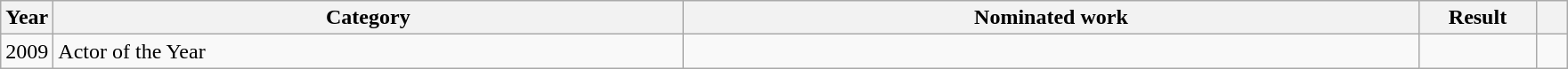<table class="wikitable">
<tr>
<th scope="col" style="width:1em;">Year</th>
<th scope="col" style="width:29em;">Category</th>
<th scope="col" style="width:34em;">Nominated work</th>
<th scope="col" style="width:5em;">Result</th>
<th scope="col" style="width:1em;"></th>
</tr>
<tr>
<td>2009</td>
<td>Actor of the Year</td>
<td></td>
<td></td>
<td></td>
</tr>
</table>
